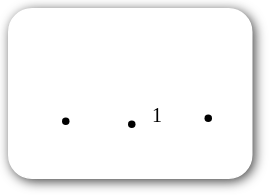<table style=" border-radius:1em; box-shadow: 0.1em 0.1em 0.5em rgba(0,0,0,0.75); background-color: white; border: 1px solid white; padding: 5px;">
<tr style="vertical-align:top;">
<td><br><table>
<tr>
<td><br><ul><li></li></ul></td>
<td valign=top><br><ul><li><sup>1</sup></li></ul></td>
<td valign=top><br><ul><li></li></ul></td>
<td></td>
</tr>
</table>
</td>
</tr>
</table>
